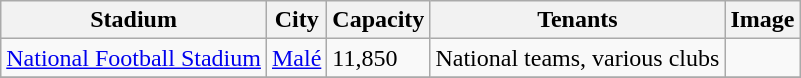<table class="wikitable sortable">
<tr>
<th>Stadium</th>
<th>City</th>
<th>Capacity</th>
<th>Tenants</th>
<th>Image</th>
</tr>
<tr>
<td><a href='#'>National Football Stadium</a></td>
<td><a href='#'>Malé</a></td>
<td>11,850</td>
<td>National teams, various clubs</td>
<td></td>
</tr>
<tr>
</tr>
</table>
